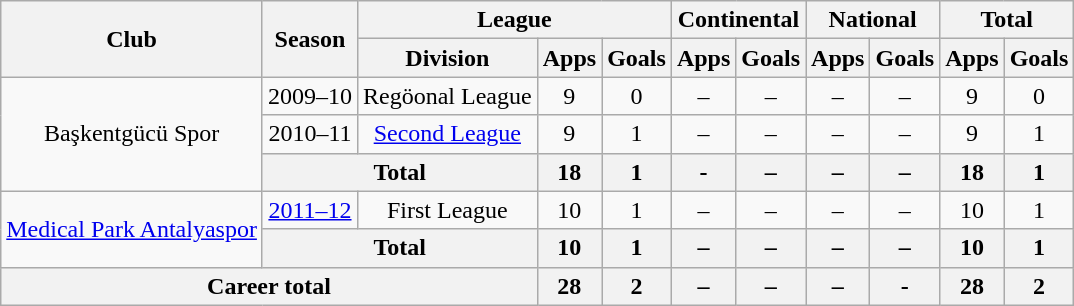<table class="wikitable" style=text-align: center;">
<tr>
<th rowspan="2">Club</th>
<th rowspan="2">Season</th>
<th colspan="3">League</th>
<th colspan="2">Continental</th>
<th colspan="2">National</th>
<th colspan="2">Total</th>
</tr>
<tr>
<th>Division</th>
<th>Apps</th>
<th>Goals</th>
<th>Apps</th>
<th>Goals</th>
<th>Apps</th>
<th>Goals</th>
<th>Apps</th>
<th>Goals</th>
</tr>
<tr align=center>
<td rowspan=3>Başkentgücü Spor</td>
<td>2009–10</td>
<td>Regöonal League</td>
<td>9</td>
<td>0</td>
<td>–</td>
<td>–</td>
<td>–</td>
<td>–</td>
<td>9</td>
<td>0</td>
</tr>
<tr align=center>
<td>2010–11</td>
<td><a href='#'>Second League</a></td>
<td>9</td>
<td>1</td>
<td>–</td>
<td>–</td>
<td>–</td>
<td>–</td>
<td>9</td>
<td>1</td>
</tr>
<tr>
<th colspan=2>Total</th>
<th>18</th>
<th>1</th>
<th>-</th>
<th>–</th>
<th>–</th>
<th>–</th>
<th>18</th>
<th>1</th>
</tr>
<tr align=center>
<td rowspan=2><a href='#'>Medical Park Antalyaspor</a></td>
<td><a href='#'>2011–12</a></td>
<td>First League</td>
<td>10</td>
<td>1</td>
<td>–</td>
<td>–</td>
<td>–</td>
<td>–</td>
<td>10</td>
<td>1</td>
</tr>
<tr>
<th colspan=2>Total</th>
<th>10</th>
<th>1</th>
<th>–</th>
<th>–</th>
<th>–</th>
<th>–</th>
<th>10</th>
<th>1</th>
</tr>
<tr>
<th colspan=3>Career total</th>
<th>28</th>
<th>2</th>
<th>–</th>
<th>–</th>
<th>–</th>
<th>-</th>
<th>28</th>
<th>2</th>
</tr>
</table>
